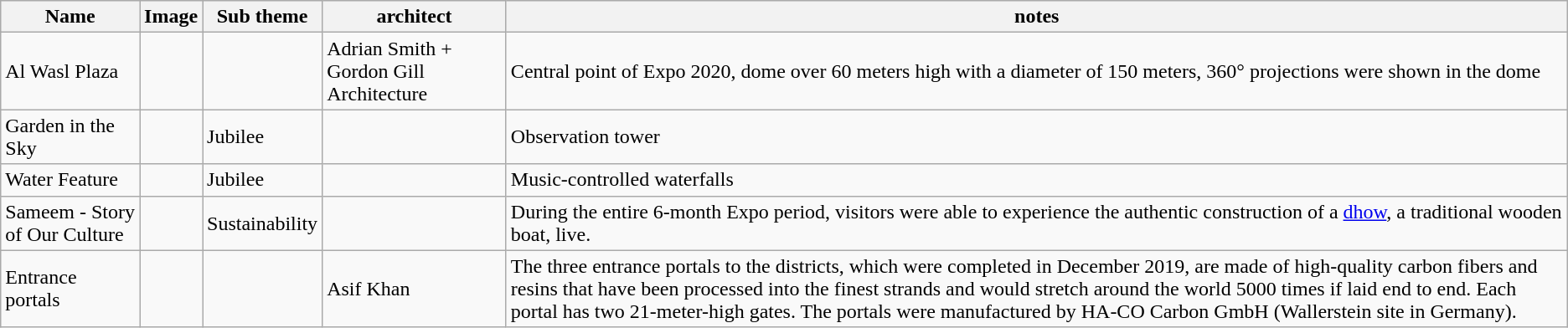<table class="sortable wikitable">
<tr style="background:#ececec;">
<th>Name</th>
<th>Image</th>
<th>Sub theme</th>
<th>architect</th>
<th>notes</th>
</tr>
<tr>
<td>Al Wasl Plaza</td>
<td></td>
<td></td>
<td>Adrian Smith + Gordon Gill Architecture</td>
<td>Central point of Expo 2020, dome over 60 meters high with a diameter of 150 meters, 360° projections were shown in the dome</td>
</tr>
<tr>
<td>Garden in the Sky</td>
<td></td>
<td>Jubilee</td>
<td></td>
<td>Observation tower</td>
</tr>
<tr>
<td>Water Feature</td>
<td></td>
<td>Jubilee</td>
<td></td>
<td>Music-controlled waterfalls</td>
</tr>
<tr>
<td>Sameem - Story of Our Culture</td>
<td></td>
<td>Sustainability</td>
<td></td>
<td>During the entire 6-month Expo period, visitors were able to experience the authentic construction of a <a href='#'>dhow</a>, a traditional wooden boat, live.</td>
</tr>
<tr>
<td>Entrance portals</td>
<td></td>
<td></td>
<td>Asif Khan</td>
<td>The three entrance portals to the districts, which were completed in December 2019, are made of high-quality carbon fibers and resins that have been processed into the finest strands and would stretch around the world 5000 times if laid end to end. Each portal has two 21-meter-high gates. The portals were manufactured by HA-CO Carbon GmbH (Wallerstein site in Germany).</td>
</tr>
</table>
